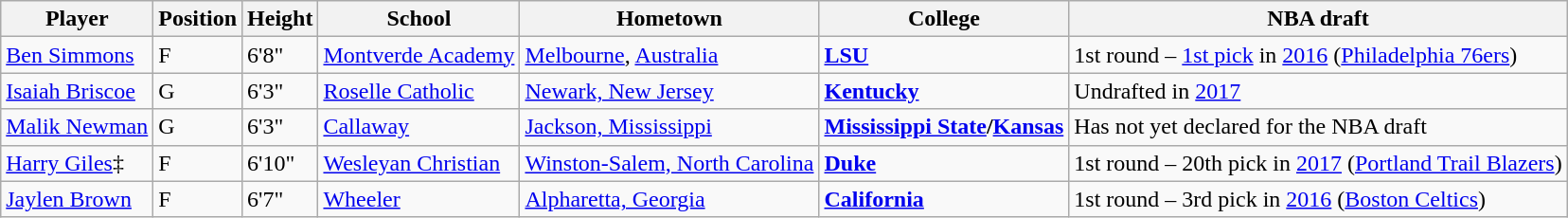<table class="wikitable">
<tr>
<th>Player</th>
<th>Position</th>
<th>Height</th>
<th>School</th>
<th>Hometown</th>
<th>College</th>
<th>NBA draft</th>
</tr>
<tr>
<td><a href='#'>Ben Simmons</a></td>
<td>F</td>
<td>6'8"</td>
<td><a href='#'>Montverde Academy</a></td>
<td><a href='#'>Melbourne</a>, <a href='#'>Australia</a></td>
<td><strong><a href='#'>LSU</a></strong></td>
<td>1st round – <a href='#'>1st pick</a> in <a href='#'>2016</a> (<a href='#'>Philadelphia 76ers</a>)</td>
</tr>
<tr>
<td><a href='#'>Isaiah Briscoe</a></td>
<td>G</td>
<td>6'3"</td>
<td><a href='#'>Roselle Catholic</a></td>
<td><a href='#'>Newark, New Jersey</a></td>
<td><strong><a href='#'>Kentucky</a></strong></td>
<td>Undrafted in <a href='#'>2017</a></td>
</tr>
<tr>
<td><a href='#'>Malik Newman</a></td>
<td>G</td>
<td>6'3"</td>
<td><a href='#'>Callaway</a></td>
<td><a href='#'>Jackson, Mississippi</a></td>
<td><strong><a href='#'>Mississippi State</a>/<a href='#'>Kansas</a></strong></td>
<td>Has not yet declared for the NBA draft</td>
</tr>
<tr>
<td><a href='#'>Harry Giles</a>‡</td>
<td>F</td>
<td>6'10"</td>
<td><a href='#'>Wesleyan Christian</a></td>
<td><a href='#'>Winston-Salem, North Carolina</a></td>
<td><strong><a href='#'>Duke</a></strong></td>
<td>1st round – 20th pick in <a href='#'>2017</a> (<a href='#'>Portland Trail Blazers</a>)</td>
</tr>
<tr>
<td><a href='#'>Jaylen Brown</a></td>
<td>F</td>
<td>6'7"</td>
<td><a href='#'>Wheeler</a></td>
<td><a href='#'>Alpharetta, Georgia</a></td>
<td><strong><a href='#'>California</a></strong></td>
<td>1st round – 3rd pick in <a href='#'>2016</a> (<a href='#'>Boston Celtics</a>)</td>
</tr>
</table>
